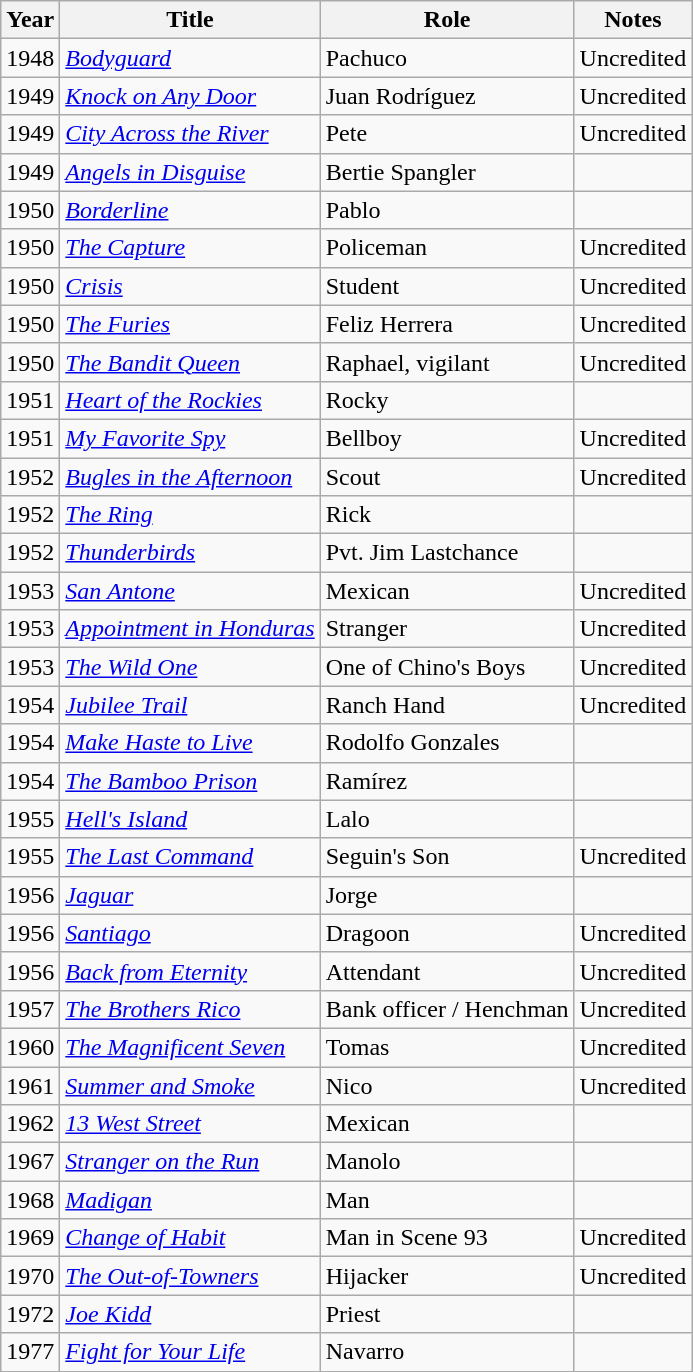<table class="wikitable sortable">
<tr>
<th>Year</th>
<th>Title</th>
<th>Role</th>
<th>Notes</th>
</tr>
<tr>
<td>1948</td>
<td><em><a href='#'>Bodyguard</a></em></td>
<td>Pachuco</td>
<td>Uncredited</td>
</tr>
<tr>
<td>1949</td>
<td><em><a href='#'>Knock on Any Door</a></em></td>
<td>Juan Rodríguez</td>
<td>Uncredited</td>
</tr>
<tr>
<td>1949</td>
<td><em><a href='#'>City Across the River</a></em></td>
<td>Pete</td>
<td>Uncredited</td>
</tr>
<tr>
<td>1949</td>
<td><em><a href='#'>Angels in Disguise</a></em></td>
<td>Bertie Spangler</td>
<td></td>
</tr>
<tr>
<td>1950</td>
<td><em><a href='#'>Borderline</a></em></td>
<td>Pablo</td>
<td></td>
</tr>
<tr>
<td>1950</td>
<td><em><a href='#'>The Capture</a></em></td>
<td>Policeman</td>
<td>Uncredited</td>
</tr>
<tr>
<td>1950</td>
<td><em><a href='#'>Crisis</a></em></td>
<td>Student</td>
<td>Uncredited</td>
</tr>
<tr>
<td>1950</td>
<td><em><a href='#'>The Furies</a></em></td>
<td>Feliz Herrera</td>
<td>Uncredited</td>
</tr>
<tr>
<td>1950</td>
<td><em><a href='#'>The Bandit Queen</a></em></td>
<td>Raphael, vigilant</td>
<td>Uncredited</td>
</tr>
<tr>
<td>1951</td>
<td><em><a href='#'>Heart of the Rockies</a></em></td>
<td>Rocky</td>
<td></td>
</tr>
<tr>
<td>1951</td>
<td><em><a href='#'>My Favorite Spy</a></em></td>
<td>Bellboy</td>
<td>Uncredited</td>
</tr>
<tr>
<td>1952</td>
<td><em><a href='#'>Bugles in the Afternoon</a></em></td>
<td>Scout</td>
<td>Uncredited</td>
</tr>
<tr>
<td>1952</td>
<td><em><a href='#'>The Ring</a></em></td>
<td>Rick</td>
<td></td>
</tr>
<tr>
<td>1952</td>
<td><em><a href='#'>Thunderbirds</a></em></td>
<td>Pvt. Jim Lastchance</td>
<td></td>
</tr>
<tr>
<td>1953</td>
<td><em><a href='#'>San Antone</a></em></td>
<td>Mexican</td>
<td>Uncredited</td>
</tr>
<tr>
<td>1953</td>
<td><em><a href='#'>Appointment in Honduras</a></em></td>
<td>Stranger</td>
<td>Uncredited</td>
</tr>
<tr>
<td>1953</td>
<td><em><a href='#'>The Wild One</a></em></td>
<td>One of Chino's Boys</td>
<td>Uncredited</td>
</tr>
<tr>
<td>1954</td>
<td><em><a href='#'>Jubilee Trail</a></em></td>
<td>Ranch Hand</td>
<td>Uncredited</td>
</tr>
<tr>
<td>1954</td>
<td><em><a href='#'>Make Haste to Live</a></em></td>
<td>Rodolfo Gonzales</td>
<td></td>
</tr>
<tr>
<td>1954</td>
<td><em><a href='#'>The Bamboo Prison</a></em></td>
<td>Ramírez</td>
<td></td>
</tr>
<tr>
<td>1955</td>
<td><em><a href='#'>Hell's Island</a></em></td>
<td>Lalo</td>
<td></td>
</tr>
<tr>
<td>1955</td>
<td><em><a href='#'>The Last Command</a></em></td>
<td>Seguin's Son</td>
<td>Uncredited</td>
</tr>
<tr>
<td>1956</td>
<td><em><a href='#'>Jaguar</a></em></td>
<td>Jorge</td>
<td></td>
</tr>
<tr>
<td>1956</td>
<td><em><a href='#'>Santiago</a></em></td>
<td>Dragoon</td>
<td>Uncredited</td>
</tr>
<tr>
<td>1956</td>
<td><em><a href='#'>Back from Eternity</a></em></td>
<td>Attendant</td>
<td>Uncredited</td>
</tr>
<tr>
<td>1957</td>
<td><em><a href='#'>The Brothers Rico</a></em></td>
<td>Bank officer / Henchman</td>
<td>Uncredited</td>
</tr>
<tr>
<td>1960</td>
<td><em><a href='#'>The Magnificent Seven</a></em></td>
<td>Tomas</td>
<td>Uncredited</td>
</tr>
<tr>
<td>1961</td>
<td><em><a href='#'>Summer and Smoke</a></em></td>
<td>Nico</td>
<td>Uncredited</td>
</tr>
<tr>
<td>1962</td>
<td><em><a href='#'>13 West Street</a></em></td>
<td>Mexican</td>
<td></td>
</tr>
<tr>
<td>1967</td>
<td><em><a href='#'>Stranger on the Run</a></em></td>
<td>Manolo</td>
<td></td>
</tr>
<tr>
<td>1968</td>
<td><em><a href='#'>Madigan</a></em></td>
<td>Man</td>
<td></td>
</tr>
<tr>
<td>1969</td>
<td><em><a href='#'>Change of Habit</a></em></td>
<td>Man in Scene 93</td>
<td>Uncredited</td>
</tr>
<tr>
<td>1970</td>
<td><em><a href='#'>The Out-of-Towners</a></em></td>
<td>Hijacker</td>
<td>Uncredited</td>
</tr>
<tr>
<td>1972</td>
<td><em><a href='#'>Joe Kidd</a></em></td>
<td>Priest</td>
<td></td>
</tr>
<tr>
<td>1977</td>
<td><em><a href='#'>Fight for Your Life</a></em></td>
<td>Navarro</td>
<td></td>
</tr>
</table>
